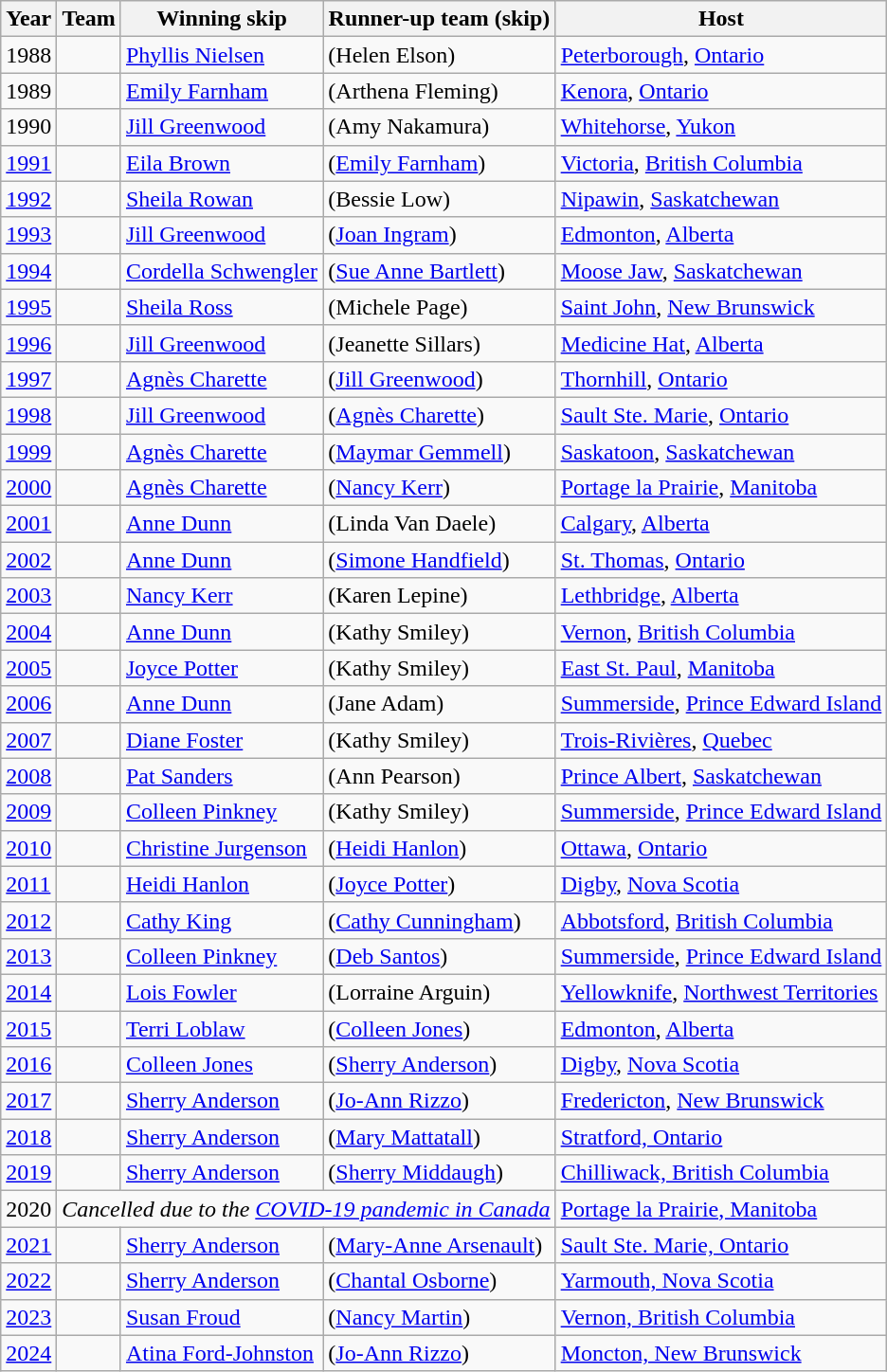<table class="wikitable">
<tr>
<th scope="col">Year</th>
<th scope="col">Team</th>
<th scope="col">Winning skip</th>
<th scope="col">Runner-up team (skip)</th>
<th scope="col">Host</th>
</tr>
<tr>
<td>1988</td>
<td></td>
<td><a href='#'>Phyllis Nielsen</a></td>
<td> (Helen Elson)</td>
<td><a href='#'>Peterborough</a>, <a href='#'>Ontario</a></td>
</tr>
<tr>
<td>1989</td>
<td></td>
<td><a href='#'>Emily Farnham</a></td>
<td> (Arthena Fleming)</td>
<td><a href='#'>Kenora</a>, <a href='#'>Ontario</a></td>
</tr>
<tr>
<td>1990</td>
<td></td>
<td><a href='#'>Jill Greenwood</a></td>
<td> (Amy Nakamura)</td>
<td><a href='#'>Whitehorse</a>, <a href='#'>Yukon</a></td>
</tr>
<tr>
<td><a href='#'>1991</a></td>
<td></td>
<td><a href='#'>Eila Brown</a></td>
<td> (<a href='#'>Emily Farnham</a>)</td>
<td><a href='#'>Victoria</a>, <a href='#'>British Columbia</a></td>
</tr>
<tr>
<td><a href='#'>1992</a></td>
<td></td>
<td><a href='#'>Sheila Rowan</a></td>
<td> (Bessie Low)</td>
<td><a href='#'>Nipawin</a>, <a href='#'>Saskatchewan</a></td>
</tr>
<tr>
<td><a href='#'>1993</a></td>
<td></td>
<td><a href='#'>Jill Greenwood</a></td>
<td> (<a href='#'>Joan Ingram</a>)</td>
<td><a href='#'>Edmonton</a>, <a href='#'>Alberta</a></td>
</tr>
<tr>
<td><a href='#'>1994</a></td>
<td></td>
<td><a href='#'>Cordella Schwengler</a></td>
<td> (<a href='#'>Sue Anne Bartlett</a>)</td>
<td><a href='#'>Moose Jaw</a>, <a href='#'>Saskatchewan</a></td>
</tr>
<tr>
<td><a href='#'>1995</a></td>
<td></td>
<td><a href='#'>Sheila Ross</a></td>
<td> (Michele Page)</td>
<td><a href='#'>Saint John</a>, <a href='#'>New Brunswick</a></td>
</tr>
<tr>
<td><a href='#'>1996</a></td>
<td></td>
<td><a href='#'>Jill Greenwood</a></td>
<td> (Jeanette Sillars)</td>
<td><a href='#'>Medicine Hat</a>, <a href='#'>Alberta</a></td>
</tr>
<tr>
<td><a href='#'>1997</a></td>
<td></td>
<td><a href='#'>Agnès Charette</a></td>
<td> (<a href='#'>Jill Greenwood</a>)</td>
<td><a href='#'>Thornhill</a>, <a href='#'>Ontario</a></td>
</tr>
<tr>
<td><a href='#'>1998</a></td>
<td></td>
<td><a href='#'>Jill Greenwood</a></td>
<td> (<a href='#'>Agnès Charette</a>)</td>
<td><a href='#'>Sault Ste. Marie</a>, <a href='#'>Ontario</a></td>
</tr>
<tr>
<td><a href='#'>1999</a></td>
<td></td>
<td><a href='#'>Agnès Charette</a></td>
<td> (<a href='#'>Maymar Gemmell</a>)</td>
<td><a href='#'>Saskatoon</a>, <a href='#'>Saskatchewan</a></td>
</tr>
<tr>
<td><a href='#'>2000</a></td>
<td></td>
<td><a href='#'>Agnès Charette</a></td>
<td> (<a href='#'>Nancy Kerr</a>)</td>
<td><a href='#'>Portage la Prairie</a>, <a href='#'>Manitoba</a></td>
</tr>
<tr>
<td><a href='#'>2001</a></td>
<td></td>
<td><a href='#'>Anne Dunn</a></td>
<td> (Linda Van Daele)</td>
<td><a href='#'>Calgary</a>, <a href='#'>Alberta</a></td>
</tr>
<tr>
<td><a href='#'>2002</a></td>
<td></td>
<td><a href='#'>Anne Dunn</a></td>
<td> (<a href='#'>Simone Handfield</a>)</td>
<td><a href='#'>St. Thomas</a>, <a href='#'>Ontario</a></td>
</tr>
<tr>
<td><a href='#'>2003</a></td>
<td></td>
<td><a href='#'>Nancy Kerr</a></td>
<td> (Karen Lepine)</td>
<td><a href='#'>Lethbridge</a>, <a href='#'>Alberta</a></td>
</tr>
<tr>
<td><a href='#'>2004</a></td>
<td></td>
<td><a href='#'>Anne Dunn</a></td>
<td> (Kathy Smiley)</td>
<td><a href='#'>Vernon</a>, <a href='#'>British Columbia</a></td>
</tr>
<tr>
<td><a href='#'>2005</a></td>
<td></td>
<td><a href='#'>Joyce Potter</a></td>
<td> (Kathy Smiley)</td>
<td><a href='#'>East St. Paul</a>, <a href='#'>Manitoba</a></td>
</tr>
<tr>
<td><a href='#'>2006</a></td>
<td></td>
<td><a href='#'>Anne Dunn</a></td>
<td> (Jane Adam)</td>
<td><a href='#'>Summerside</a>, <a href='#'>Prince Edward Island</a></td>
</tr>
<tr>
<td><a href='#'>2007</a></td>
<td></td>
<td><a href='#'>Diane Foster</a></td>
<td> (Kathy Smiley)</td>
<td><a href='#'>Trois-Rivières</a>, <a href='#'>Quebec</a></td>
</tr>
<tr>
<td><a href='#'>2008</a></td>
<td></td>
<td><a href='#'>Pat Sanders</a></td>
<td> (Ann Pearson)</td>
<td><a href='#'>Prince Albert</a>, <a href='#'>Saskatchewan</a></td>
</tr>
<tr>
<td><a href='#'>2009</a></td>
<td></td>
<td><a href='#'>Colleen Pinkney</a></td>
<td> (Kathy Smiley)</td>
<td><a href='#'>Summerside</a>, <a href='#'>Prince Edward Island</a></td>
</tr>
<tr>
<td><a href='#'>2010</a></td>
<td></td>
<td><a href='#'>Christine Jurgenson</a></td>
<td> (<a href='#'>Heidi Hanlon</a>)</td>
<td><a href='#'>Ottawa</a>, <a href='#'>Ontario</a></td>
</tr>
<tr>
<td><a href='#'>2011</a></td>
<td></td>
<td><a href='#'>Heidi Hanlon</a></td>
<td> (<a href='#'>Joyce Potter</a>)</td>
<td><a href='#'>Digby</a>, <a href='#'>Nova Scotia</a></td>
</tr>
<tr>
<td><a href='#'>2012</a></td>
<td></td>
<td><a href='#'>Cathy King</a></td>
<td> (<a href='#'>Cathy Cunningham</a>)</td>
<td><a href='#'>Abbotsford</a>, <a href='#'>British Columbia</a></td>
</tr>
<tr>
<td><a href='#'>2013</a></td>
<td></td>
<td><a href='#'>Colleen Pinkney</a></td>
<td> (<a href='#'>Deb Santos</a>)</td>
<td><a href='#'>Summerside</a>, <a href='#'>Prince Edward Island</a></td>
</tr>
<tr>
<td><a href='#'>2014</a></td>
<td></td>
<td><a href='#'>Lois Fowler</a></td>
<td> (Lorraine Arguin)</td>
<td><a href='#'>Yellowknife</a>, <a href='#'>Northwest Territories</a></td>
</tr>
<tr>
<td><a href='#'>2015</a></td>
<td></td>
<td><a href='#'>Terri Loblaw</a></td>
<td> (<a href='#'>Colleen Jones</a>)</td>
<td><a href='#'>Edmonton</a>, <a href='#'>Alberta</a></td>
</tr>
<tr>
<td><a href='#'>2016</a></td>
<td></td>
<td><a href='#'>Colleen Jones</a></td>
<td> (<a href='#'>Sherry Anderson</a>)</td>
<td><a href='#'>Digby</a>, <a href='#'>Nova Scotia</a></td>
</tr>
<tr>
<td><a href='#'>2017</a></td>
<td></td>
<td><a href='#'>Sherry Anderson</a></td>
<td> (<a href='#'>Jo-Ann Rizzo</a>)</td>
<td><a href='#'>Fredericton</a>, <a href='#'>New Brunswick</a></td>
</tr>
<tr>
<td><a href='#'>2018</a></td>
<td></td>
<td><a href='#'>Sherry Anderson</a></td>
<td> (<a href='#'>Mary Mattatall</a>)</td>
<td><a href='#'>Stratford, Ontario</a></td>
</tr>
<tr>
<td><a href='#'>2019</a></td>
<td></td>
<td><a href='#'>Sherry Anderson</a></td>
<td> (<a href='#'>Sherry Middaugh</a>)</td>
<td><a href='#'>Chilliwack, British Columbia</a></td>
</tr>
<tr>
<td>2020</td>
<td colspan="3"><em>Cancelled due to the <a href='#'>COVID-19 pandemic in Canada</a></em></td>
<td><a href='#'>Portage la Prairie, Manitoba</a></td>
</tr>
<tr>
<td><a href='#'>2021</a></td>
<td></td>
<td><a href='#'>Sherry Anderson</a></td>
<td> (<a href='#'>Mary-Anne Arsenault</a>)</td>
<td><a href='#'>Sault Ste. Marie, Ontario</a></td>
</tr>
<tr>
<td><a href='#'>2022</a></td>
<td></td>
<td><a href='#'>Sherry Anderson</a></td>
<td> (<a href='#'>Chantal Osborne</a>)</td>
<td><a href='#'>Yarmouth, Nova Scotia</a></td>
</tr>
<tr>
<td><a href='#'>2023</a></td>
<td></td>
<td><a href='#'>Susan Froud</a></td>
<td> (<a href='#'>Nancy Martin</a>)</td>
<td><a href='#'>Vernon, British Columbia</a></td>
</tr>
<tr>
<td><a href='#'>2024</a></td>
<td></td>
<td><a href='#'>Atina Ford-Johnston</a></td>
<td> (<a href='#'>Jo-Ann Rizzo</a>)</td>
<td><a href='#'>Moncton, New Brunswick</a></td>
</tr>
</table>
